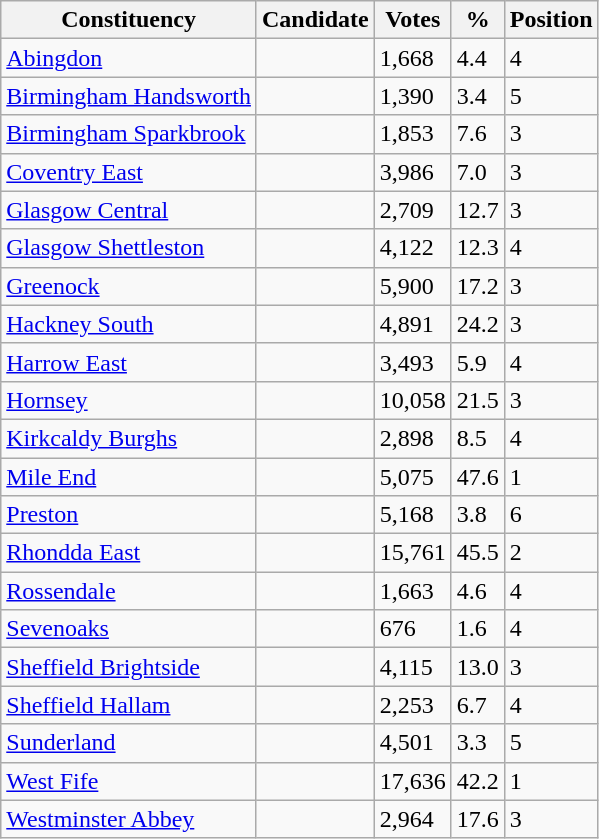<table class="wikitable sortable">
<tr>
<th>Constituency</th>
<th>Candidate</th>
<th>Votes</th>
<th>%</th>
<th>Position</th>
</tr>
<tr>
<td><a href='#'>Abingdon</a></td>
<td></td>
<td>1,668</td>
<td>4.4</td>
<td>4</td>
</tr>
<tr>
<td><a href='#'>Birmingham Handsworth</a></td>
<td></td>
<td>1,390</td>
<td>3.4</td>
<td>5</td>
</tr>
<tr>
<td><a href='#'>Birmingham Sparkbrook</a></td>
<td></td>
<td>1,853</td>
<td>7.6</td>
<td>3</td>
</tr>
<tr>
<td><a href='#'>Coventry East</a></td>
<td></td>
<td>3,986</td>
<td>7.0</td>
<td>3</td>
</tr>
<tr>
<td><a href='#'>Glasgow Central</a></td>
<td></td>
<td>2,709</td>
<td>12.7</td>
<td>3</td>
</tr>
<tr>
<td><a href='#'>Glasgow Shettleston</a></td>
<td></td>
<td>4,122</td>
<td>12.3</td>
<td>4</td>
</tr>
<tr>
<td><a href='#'>Greenock</a></td>
<td></td>
<td>5,900</td>
<td>17.2</td>
<td>3</td>
</tr>
<tr>
<td><a href='#'>Hackney South</a></td>
<td></td>
<td>4,891</td>
<td>24.2</td>
<td>3</td>
</tr>
<tr>
<td><a href='#'>Harrow East</a></td>
<td></td>
<td>3,493</td>
<td>5.9</td>
<td>4</td>
</tr>
<tr>
<td><a href='#'>Hornsey</a></td>
<td></td>
<td>10,058</td>
<td>21.5</td>
<td>3</td>
</tr>
<tr>
<td><a href='#'>Kirkcaldy Burghs</a></td>
<td></td>
<td>2,898</td>
<td>8.5</td>
<td>4</td>
</tr>
<tr>
<td><a href='#'>Mile End</a></td>
<td></td>
<td>5,075</td>
<td>47.6</td>
<td>1</td>
</tr>
<tr>
<td><a href='#'>Preston</a></td>
<td></td>
<td>5,168</td>
<td>3.8</td>
<td>6</td>
</tr>
<tr>
<td><a href='#'>Rhondda East</a></td>
<td></td>
<td>15,761</td>
<td>45.5</td>
<td>2</td>
</tr>
<tr>
<td><a href='#'>Rossendale</a></td>
<td></td>
<td>1,663</td>
<td>4.6</td>
<td>4</td>
</tr>
<tr>
<td><a href='#'>Sevenoaks</a></td>
<td></td>
<td>676</td>
<td>1.6</td>
<td>4</td>
</tr>
<tr>
<td><a href='#'>Sheffield Brightside</a></td>
<td></td>
<td>4,115</td>
<td>13.0</td>
<td>3</td>
</tr>
<tr>
<td><a href='#'>Sheffield Hallam</a></td>
<td></td>
<td>2,253</td>
<td>6.7</td>
<td>4</td>
</tr>
<tr>
<td><a href='#'>Sunderland</a></td>
<td></td>
<td>4,501</td>
<td>3.3</td>
<td>5</td>
</tr>
<tr>
<td><a href='#'>West Fife</a></td>
<td></td>
<td>17,636</td>
<td>42.2</td>
<td>1</td>
</tr>
<tr>
<td><a href='#'>Westminster Abbey</a></td>
<td></td>
<td>2,964</td>
<td>17.6</td>
<td>3</td>
</tr>
</table>
